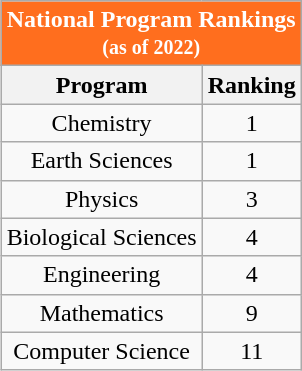<table class="wikitable sortable collapsible collapsed" style="float:right; text-align:center">
<tr>
<th colspan=4 style="background: #FF6E1E; color:#FFFFFF">National Program Rankings<br><small>(as of 2022)</small></th>
</tr>
<tr>
<th>Program</th>
<th>Ranking</th>
</tr>
<tr>
<td>Chemistry</td>
<td>1</td>
</tr>
<tr>
<td>Earth Sciences</td>
<td>1</td>
</tr>
<tr>
<td>Physics</td>
<td>3</td>
</tr>
<tr>
<td>Biological Sciences</td>
<td>4</td>
</tr>
<tr>
<td>Engineering</td>
<td>4</td>
</tr>
<tr>
<td>Mathematics</td>
<td>9</td>
</tr>
<tr>
<td>Computer Science</td>
<td>11</td>
</tr>
</table>
